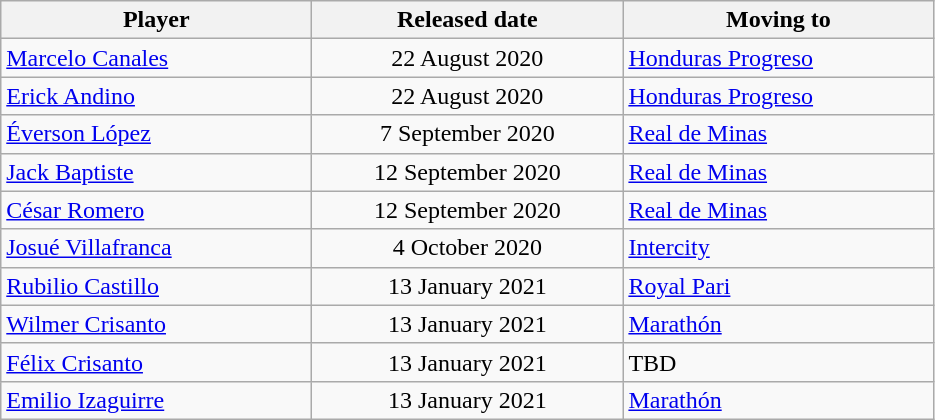<table class="wikitable">
<tr>
<th width="200">Player</th>
<th width="200">Released date</th>
<th width="200">Moving to</th>
</tr>
<tr>
<td> <a href='#'>Marcelo Canales</a></td>
<td align="center">22 August 2020</td>
<td> <a href='#'>Honduras Progreso</a></td>
</tr>
<tr>
<td> <a href='#'>Erick Andino</a></td>
<td align="center">22 August 2020</td>
<td> <a href='#'>Honduras Progreso</a></td>
</tr>
<tr>
<td> <a href='#'>Éverson López</a></td>
<td align="center">7 September 2020</td>
<td> <a href='#'>Real de Minas</a></td>
</tr>
<tr>
<td> <a href='#'>Jack Baptiste</a></td>
<td align="center">12 September 2020</td>
<td> <a href='#'>Real de Minas</a></td>
</tr>
<tr>
<td> <a href='#'>César Romero</a></td>
<td align="center">12 September 2020</td>
<td> <a href='#'>Real de Minas</a></td>
</tr>
<tr>
<td> <a href='#'>Josué Villafranca</a></td>
<td align="center">4 October 2020</td>
<td> <a href='#'>Intercity</a></td>
</tr>
<tr>
<td> <a href='#'>Rubilio Castillo</a></td>
<td align="center">13 January 2021</td>
<td> <a href='#'>Royal Pari</a></td>
</tr>
<tr>
<td> <a href='#'>Wilmer Crisanto</a></td>
<td align="center">13 January 2021</td>
<td> <a href='#'>Marathón</a></td>
</tr>
<tr>
<td> <a href='#'>Félix Crisanto</a></td>
<td align="center">13 January 2021</td>
<td>TBD</td>
</tr>
<tr>
<td> <a href='#'>Emilio Izaguirre</a></td>
<td align="center">13 January 2021</td>
<td> <a href='#'>Marathón</a></td>
</tr>
</table>
